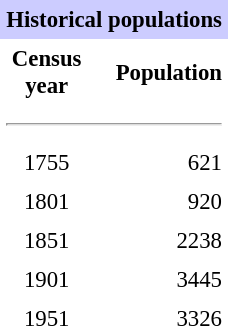<table class="toccolours" align="right" cellpadding="4" cellspacing="0" style="margin:0 0 1em 1em; font-size: 95%;">
<tr>
<th colspan=2 style="background:#ccccff;" align="center">Historical populations</th>
</tr>
<tr>
<th align="center">Census<br>year</th>
<th align="right">Population</th>
</tr>
<tr>
<td colspan=2><hr></td>
</tr>
<tr>
<td align="center">1755</td>
<td align="right">621</td>
</tr>
<tr>
<td align="center">1801</td>
<td align="right">920</td>
</tr>
<tr>
<td align="center">1851</td>
<td align="right">2238</td>
</tr>
<tr>
<td align="center">1901</td>
<td align="right">3445</td>
</tr>
<tr>
<td align="center">1951</td>
<td align="right">3326</td>
</tr>
<tr>
</tr>
</table>
